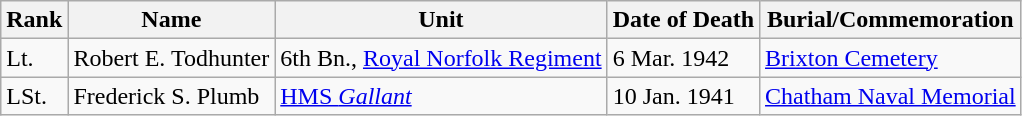<table class="wikitable">
<tr>
<th>Rank</th>
<th>Name</th>
<th>Unit</th>
<th>Date of Death</th>
<th>Burial/Commemoration</th>
</tr>
<tr>
<td>Lt.</td>
<td>Robert E. Todhunter</td>
<td>6th Bn., <a href='#'>Royal Norfolk Regiment</a></td>
<td>6 Mar. 1942</td>
<td><a href='#'>Brixton Cemetery</a></td>
</tr>
<tr>
<td>LSt.</td>
<td>Frederick S. Plumb</td>
<td><a href='#'>HMS <em>Gallant</em></a></td>
<td>10 Jan. 1941</td>
<td><a href='#'>Chatham Naval Memorial</a></td>
</tr>
</table>
